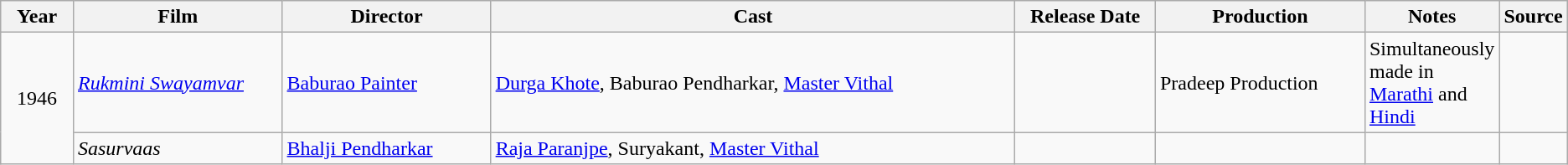<table class ="wikitable sortable collapsible"I>
<tr>
<th style="width: 05%;">Year</th>
<th style="width: 15%;">Film</th>
<th style="width: 15%;">Director</th>
<th style="width: 40%;" class="unsorta let">Cast</th>
<th style="width: 10%;">Release Date</th>
<th style="width: 15%;" class="unsortable">Production</th>
<th style="width: 15%;" class="unsortable">Notes</th>
<th style="width: 15%;" class="unsortable">Source</th>
</tr>
<tr>
<td rowspan=2 align="center">1946</td>
<td><em><a href='#'>Rukmini Swayamvar</a></em></td>
<td><a href='#'>Baburao Painter</a></td>
<td><a href='#'>Durga Khote</a>, Baburao Pendharkar, <a href='#'>Master Vithal</a></td>
<td></td>
<td>Pradeep Production</td>
<td>Simultaneously made in <a href='#'>Marathi</a> and <a href='#'>Hindi</a></td>
<td></td>
</tr>
<tr>
<td><em>Sasurvaas</em></td>
<td><a href='#'>Bhalji Pendharkar</a></td>
<td><a href='#'>Raja Paranjpe</a>, Suryakant, <a href='#'>Master Vithal</a></td>
<td></td>
<td></td>
<td></td>
<td></td>
</tr>
</table>
